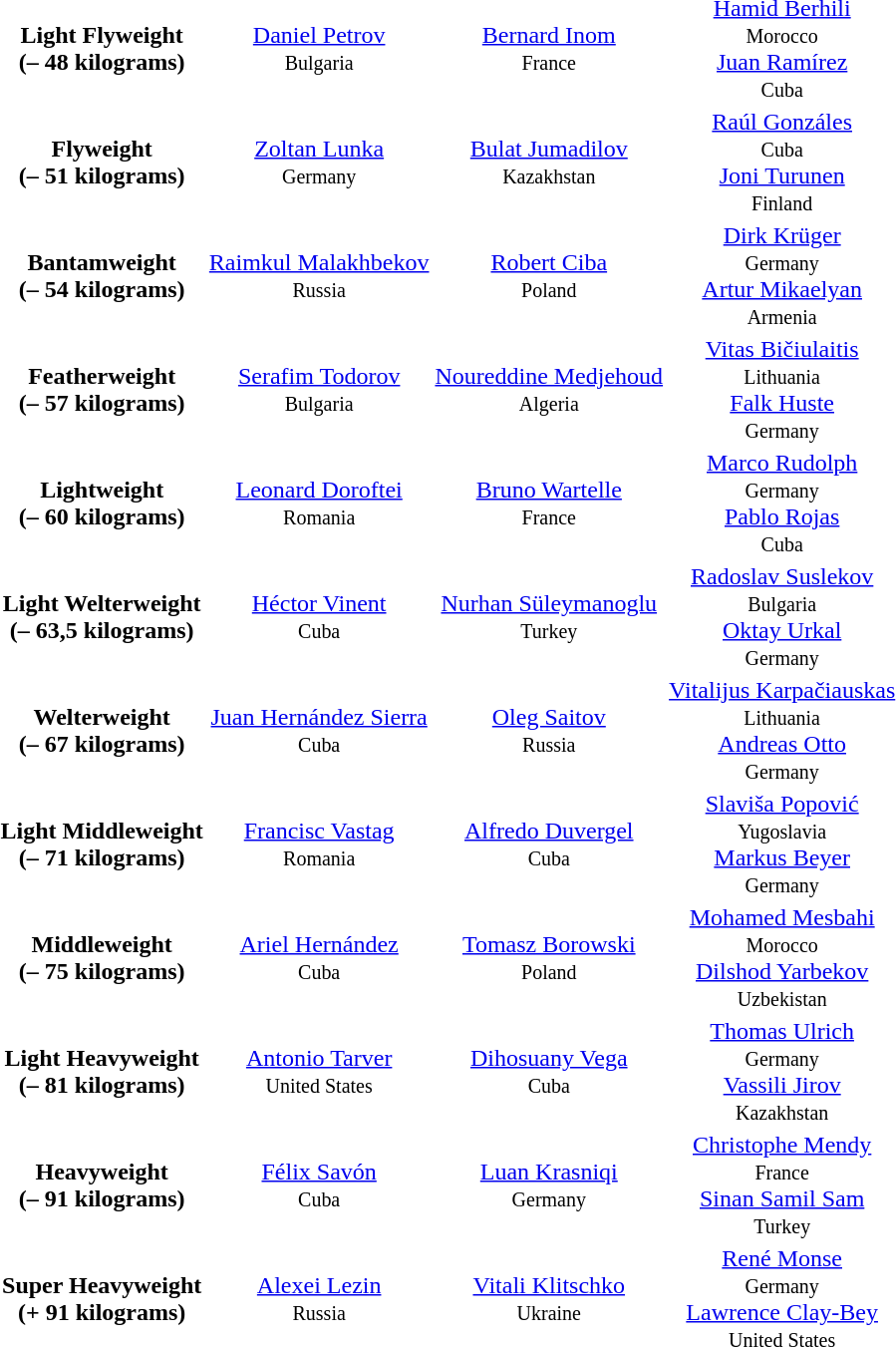<table>
<tr align="center">
<td><strong>Light Flyweight<br>(– 48 kilograms)</strong></td>
<td> <a href='#'>Daniel Petrov</a><br><small>Bulgaria</small></td>
<td> <a href='#'>Bernard Inom</a><br><small>France</small></td>
<td> <a href='#'>Hamid Berhili</a><br><small>Morocco</small><br> <a href='#'>Juan Ramírez</a><br><small>Cuba</small></td>
</tr>
<tr align="center">
<td><strong>Flyweight<br>(– 51 kilograms)</strong></td>
<td> <a href='#'>Zoltan Lunka</a><br><small>Germany</small></td>
<td> <a href='#'>Bulat Jumadilov</a><br><small>Kazakhstan</small></td>
<td> <a href='#'>Raúl Gonzáles</a><br><small>Cuba</small><br> <a href='#'>Joni Turunen</a><br><small>Finland</small></td>
</tr>
<tr align="center">
<td><strong>Bantamweight<br>(– 54 kilograms)</strong></td>
<td> <a href='#'>Raimkul Malakhbekov</a><br><small>Russia</small></td>
<td> <a href='#'>Robert Ciba</a><br><small>Poland</small></td>
<td> <a href='#'>Dirk Krüger</a><br><small>Germany</small><br> <a href='#'>Artur Mikaelyan</a><br><small>Armenia</small></td>
</tr>
<tr align="center">
<td><strong>Featherweight<br>(– 57 kilograms)</strong></td>
<td> <a href='#'>Serafim Todorov</a><br><small>Bulgaria</small></td>
<td> <a href='#'>Noureddine Medjehoud</a><br><small>Algeria</small></td>
<td> <a href='#'>Vitas Bičiulaitis</a><br><small>Lithuania</small><br> <a href='#'>Falk Huste</a><br><small>Germany</small></td>
</tr>
<tr align="center">
<td><strong>Lightweight<br>(– 60 kilograms)</strong></td>
<td> <a href='#'>Leonard Doroftei</a><br><small>Romania</small></td>
<td> <a href='#'>Bruno Wartelle</a><br><small>France</small></td>
<td> <a href='#'>Marco Rudolph</a><br><small>Germany</small><br> <a href='#'>Pablo Rojas</a><br><small>Cuba</small></td>
</tr>
<tr align="center">
<td><strong>Light Welterweight<br>(– 63,5 kilograms)</strong></td>
<td> <a href='#'>Héctor Vinent</a><br><small>Cuba</small></td>
<td> <a href='#'>Nurhan Süleymanoglu</a><br><small>Turkey</small></td>
<td> <a href='#'>Radoslav Suslekov</a><br><small>Bulgaria</small><br> <a href='#'>Oktay Urkal</a><br><small>Germany</small></td>
</tr>
<tr align="center">
<td><strong>Welterweight<br>(– 67 kilograms)</strong></td>
<td> <a href='#'>Juan Hernández Sierra</a><br><small>Cuba</small></td>
<td> <a href='#'>Oleg Saitov</a><br><small>Russia</small></td>
<td> <a href='#'>Vitalijus Karpačiauskas</a><br><small>Lithuania</small><br> <a href='#'>Andreas Otto</a><br><small>Germany</small></td>
</tr>
<tr align="center">
<td><strong>Light Middleweight<br>(– 71 kilograms)</strong></td>
<td> <a href='#'>Francisc Vastag</a><br><small>Romania</small></td>
<td> <a href='#'>Alfredo Duvergel</a><br><small>Cuba</small></td>
<td> <a href='#'>Slaviša Popović</a><br><small>Yugoslavia</small><br> <a href='#'>Markus Beyer</a><br><small>Germany</small></td>
</tr>
<tr align="center">
<td><strong>Middleweight<br>(– 75 kilograms)</strong></td>
<td> <a href='#'>Ariel Hernández</a><br><small>Cuba</small></td>
<td> <a href='#'>Tomasz Borowski</a><br><small>Poland</small></td>
<td> <a href='#'>Mohamed Mesbahi</a><br><small>Morocco</small><br> <a href='#'>Dilshod Yarbekov</a><br><small>Uzbekistan</small></td>
</tr>
<tr align="center">
<td><strong>Light Heavyweight<br>(– 81 kilograms)</strong></td>
<td> <a href='#'>Antonio Tarver</a><br><small>United States</small></td>
<td> <a href='#'>Dihosuany Vega</a><br><small>Cuba</small></td>
<td> <a href='#'>Thomas Ulrich</a><br><small>Germany</small><br> <a href='#'>Vassili Jirov</a><br><small>Kazakhstan</small></td>
</tr>
<tr align="center">
<td><strong>Heavyweight<br>(– 91 kilograms)</strong></td>
<td> <a href='#'>Félix Savón</a><br><small>Cuba</small></td>
<td> <a href='#'>Luan Krasniqi</a><br><small>Germany</small></td>
<td> <a href='#'>Christophe Mendy</a><br><small>France</small><br> <a href='#'>Sinan Samil Sam</a><br><small>Turkey</small></td>
</tr>
<tr align="center">
<td><strong>Super Heavyweight<br>(+ 91 kilograms)</strong></td>
<td> <a href='#'>Alexei Lezin</a><br><small>Russia</small></td>
<td> <a href='#'>Vitali Klitschko</a><br><small>Ukraine</small></td>
<td> <a href='#'>René Monse</a><br><small>Germany</small><br> <a href='#'>Lawrence Clay-Bey</a><br><small>United States</small></td>
</tr>
</table>
